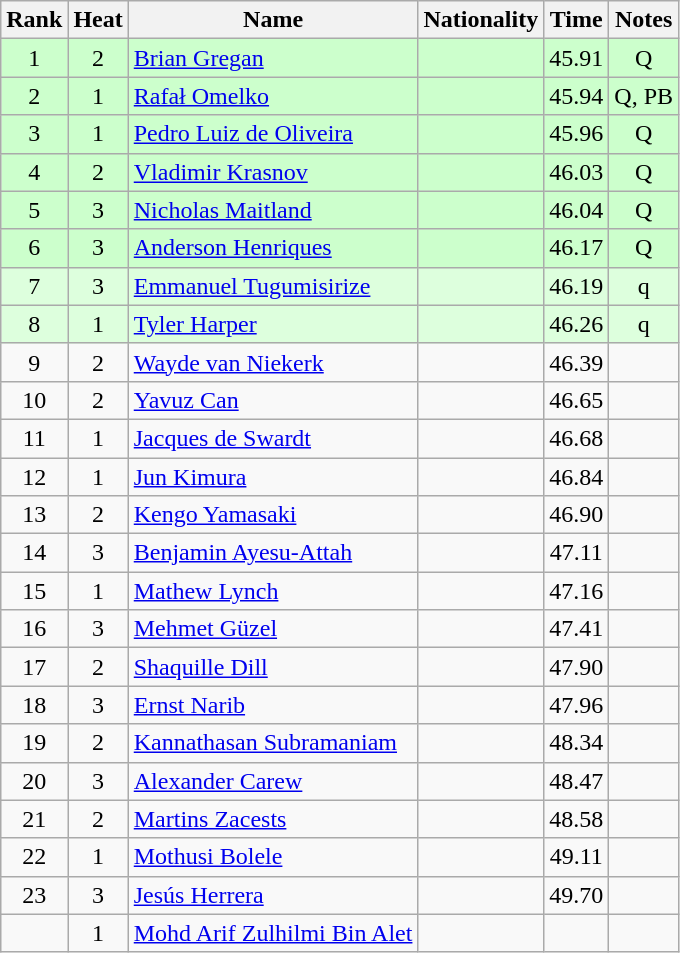<table class="wikitable sortable" style="text-align:center">
<tr>
<th>Rank</th>
<th>Heat</th>
<th>Name</th>
<th>Nationality</th>
<th>Time</th>
<th>Notes</th>
</tr>
<tr bgcolor=ccffcc>
<td>1</td>
<td>2</td>
<td align=left><a href='#'>Brian Gregan</a></td>
<td align=left></td>
<td>45.91</td>
<td>Q</td>
</tr>
<tr bgcolor=ccffcc>
<td>2</td>
<td>1</td>
<td align=left><a href='#'>Rafał Omelko</a></td>
<td align=left></td>
<td>45.94</td>
<td>Q, PB</td>
</tr>
<tr bgcolor=ccffcc>
<td>3</td>
<td>1</td>
<td align=left><a href='#'>Pedro Luiz de Oliveira</a></td>
<td align=left></td>
<td>45.96</td>
<td>Q</td>
</tr>
<tr bgcolor=ccffcc>
<td>4</td>
<td>2</td>
<td align=left><a href='#'>Vladimir Krasnov</a></td>
<td align=left></td>
<td>46.03</td>
<td>Q</td>
</tr>
<tr bgcolor=ccffcc>
<td>5</td>
<td>3</td>
<td align=left><a href='#'>Nicholas Maitland</a></td>
<td align=left></td>
<td>46.04</td>
<td>Q</td>
</tr>
<tr bgcolor=ccffcc>
<td>6</td>
<td>3</td>
<td align=left><a href='#'>Anderson Henriques</a></td>
<td align=left></td>
<td>46.17</td>
<td>Q</td>
</tr>
<tr bgcolor=ddffdd>
<td>7</td>
<td>3</td>
<td align=left><a href='#'>Emmanuel Tugumisirize</a></td>
<td align=left></td>
<td>46.19</td>
<td>q</td>
</tr>
<tr bgcolor=ddffdd>
<td>8</td>
<td>1</td>
<td align=left><a href='#'>Tyler Harper</a></td>
<td align=left></td>
<td>46.26</td>
<td>q</td>
</tr>
<tr>
<td>9</td>
<td>2</td>
<td align=left><a href='#'>Wayde van Niekerk</a></td>
<td align=left></td>
<td>46.39</td>
<td></td>
</tr>
<tr>
<td>10</td>
<td>2</td>
<td align=left><a href='#'>Yavuz Can</a></td>
<td align=left></td>
<td>46.65</td>
<td></td>
</tr>
<tr>
<td>11</td>
<td>1</td>
<td align=left><a href='#'>Jacques de Swardt</a></td>
<td align=left></td>
<td>46.68</td>
<td></td>
</tr>
<tr>
<td>12</td>
<td>1</td>
<td align=left><a href='#'>Jun Kimura</a></td>
<td align=left></td>
<td>46.84</td>
<td></td>
</tr>
<tr>
<td>13</td>
<td>2</td>
<td align=left><a href='#'>Kengo Yamasaki</a></td>
<td align=left></td>
<td>46.90</td>
<td></td>
</tr>
<tr>
<td>14</td>
<td>3</td>
<td align=left><a href='#'>Benjamin Ayesu-Attah</a></td>
<td align=left></td>
<td>47.11</td>
<td></td>
</tr>
<tr>
<td>15</td>
<td>1</td>
<td align=left><a href='#'>Mathew Lynch</a></td>
<td align=left></td>
<td>47.16</td>
<td></td>
</tr>
<tr>
<td>16</td>
<td>3</td>
<td align=left><a href='#'>Mehmet Güzel</a></td>
<td align=left></td>
<td>47.41</td>
<td></td>
</tr>
<tr>
<td>17</td>
<td>2</td>
<td align=left><a href='#'>Shaquille Dill</a></td>
<td align=left></td>
<td>47.90</td>
<td></td>
</tr>
<tr>
<td>18</td>
<td>3</td>
<td align=left><a href='#'>Ernst Narib</a></td>
<td align=left></td>
<td>47.96</td>
<td></td>
</tr>
<tr>
<td>19</td>
<td>2</td>
<td align=left><a href='#'>Kannathasan Subramaniam</a></td>
<td align=left></td>
<td>48.34</td>
<td></td>
</tr>
<tr>
<td>20</td>
<td>3</td>
<td align=left><a href='#'>Alexander Carew</a></td>
<td align=left></td>
<td>48.47</td>
<td></td>
</tr>
<tr>
<td>21</td>
<td>2</td>
<td align=left><a href='#'>Martins Zacests</a></td>
<td align=left></td>
<td>48.58</td>
<td></td>
</tr>
<tr>
<td>22</td>
<td>1</td>
<td align=left><a href='#'>Mothusi Bolele</a></td>
<td align=left></td>
<td>49.11</td>
<td></td>
</tr>
<tr>
<td>23</td>
<td>3</td>
<td align=left><a href='#'>Jesús Herrera</a></td>
<td align=left></td>
<td>49.70</td>
<td></td>
</tr>
<tr>
<td></td>
<td>1</td>
<td align=left><a href='#'>Mohd Arif Zulhilmi Bin Alet</a></td>
<td align=left></td>
<td></td>
<td></td>
</tr>
</table>
